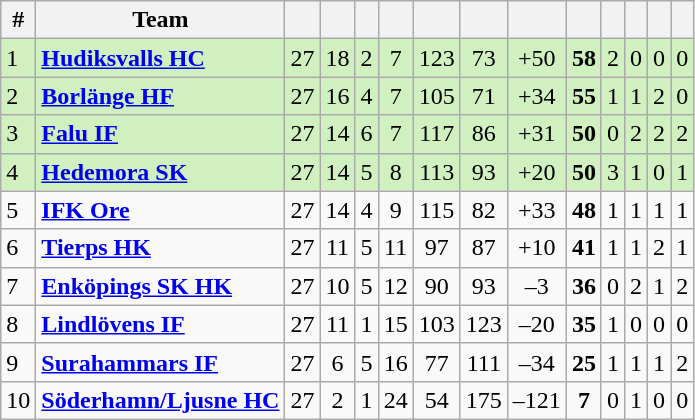<table class="wikitable sortable">
<tr>
<th>#</th>
<th>Team</th>
<th></th>
<th></th>
<th></th>
<th></th>
<th></th>
<th></th>
<th></th>
<th></th>
<th></th>
<th></th>
<th></th>
<th></th>
</tr>
<tr style="background: #D0F0C0;">
<td>1</td>
<td><strong><a href='#'>Hudiksvalls HC</a></strong></td>
<td style="text-align: center;">27</td>
<td style="text-align: center;">18</td>
<td style="text-align: center;">2</td>
<td style="text-align: center;">7</td>
<td style="text-align: center;">123</td>
<td style="text-align: center;">73</td>
<td style="text-align: center;">+50</td>
<td style="text-align: center;"><strong>58</strong></td>
<td style="text-align: center;">2</td>
<td style="text-align: center;">0</td>
<td style="text-align: center;">0</td>
<td style="text-align: center;">0</td>
</tr>
<tr style="background: #D0F0C0;">
<td>2</td>
<td><strong><a href='#'>Borlänge HF</a></strong></td>
<td style="text-align: center;">27</td>
<td style="text-align: center;">16</td>
<td style="text-align: center;">4</td>
<td style="text-align: center;">7</td>
<td style="text-align: center;">105</td>
<td style="text-align: center;">71</td>
<td style="text-align: center;">+34</td>
<td style="text-align: center;"><strong>55</strong></td>
<td style="text-align: center;">1</td>
<td style="text-align: center;">1</td>
<td style="text-align: center;">2</td>
<td style="text-align: center;">0</td>
</tr>
<tr style="background: #D0F0C0;">
<td>3</td>
<td><strong><a href='#'>Falu IF</a></strong></td>
<td style="text-align: center;">27</td>
<td style="text-align: center;">14</td>
<td style="text-align: center;">6</td>
<td style="text-align: center;">7</td>
<td style="text-align: center;">117</td>
<td style="text-align: center;">86</td>
<td style="text-align: center;">+31</td>
<td style="text-align: center;"><strong>50</strong></td>
<td style="text-align: center;">0</td>
<td style="text-align: center;">2</td>
<td style="text-align: center;">2</td>
<td style="text-align: center;">2</td>
</tr>
<tr style="background: #D0F0C0;">
<td>4</td>
<td><strong><a href='#'>Hedemora SK</a></strong></td>
<td style="text-align: center;">27</td>
<td style="text-align: center;">14</td>
<td style="text-align: center;">5</td>
<td style="text-align: center;">8</td>
<td style="text-align: center;">113</td>
<td style="text-align: center;">93</td>
<td style="text-align: center;">+20</td>
<td style="text-align: center;"><strong>50</strong></td>
<td style="text-align: center;">3</td>
<td style="text-align: center;">1</td>
<td style="text-align: center;">0</td>
<td style="text-align: center;">1</td>
</tr>
<tr>
<td>5</td>
<td><strong><a href='#'>IFK Ore</a></strong></td>
<td style="text-align: center;">27</td>
<td style="text-align: center;">14</td>
<td style="text-align: center;">4</td>
<td style="text-align: center;">9</td>
<td style="text-align: center;">115</td>
<td style="text-align: center;">82</td>
<td style="text-align: center;">+33</td>
<td style="text-align: center;"><strong>48</strong></td>
<td style="text-align: center;">1</td>
<td style="text-align: center;">1</td>
<td style="text-align: center;">1</td>
<td style="text-align: center;">1</td>
</tr>
<tr>
<td>6</td>
<td><strong><a href='#'>Tierps HK</a></strong></td>
<td style="text-align: center;">27</td>
<td style="text-align: center;">11</td>
<td style="text-align: center;">5</td>
<td style="text-align: center;">11</td>
<td style="text-align: center;">97</td>
<td style="text-align: center;">87</td>
<td style="text-align: center;">+10</td>
<td style="text-align: center;"><strong>41</strong></td>
<td style="text-align: center;">1</td>
<td style="text-align: center;">1</td>
<td style="text-align: center;">2</td>
<td style="text-align: center;">1</td>
</tr>
<tr>
<td>7</td>
<td><strong><a href='#'>Enköpings SK HK</a></strong></td>
<td style="text-align: center;">27</td>
<td style="text-align: center;">10</td>
<td style="text-align: center;">5</td>
<td style="text-align: center;">12</td>
<td style="text-align: center;">90</td>
<td style="text-align: center;">93</td>
<td style="text-align: center;">–3</td>
<td style="text-align: center;"><strong>36</strong></td>
<td style="text-align: center;">0</td>
<td style="text-align: center;">2</td>
<td style="text-align: center;">1</td>
<td style="text-align: center;">2</td>
</tr>
<tr>
<td>8</td>
<td><strong><a href='#'>Lindlövens IF</a></strong></td>
<td style="text-align: center;">27</td>
<td style="text-align: center;">11</td>
<td style="text-align: center;">1</td>
<td style="text-align: center;">15</td>
<td style="text-align: center;">103</td>
<td style="text-align: center;">123</td>
<td style="text-align: center;">–20</td>
<td style="text-align: center;"><strong>35</strong></td>
<td style="text-align: center;">1</td>
<td style="text-align: center;">0</td>
<td style="text-align: center;">0</td>
<td style="text-align: center;">0</td>
</tr>
<tr>
<td>9</td>
<td><strong><a href='#'>Surahammars IF</a></strong></td>
<td style="text-align: center;">27</td>
<td style="text-align: center;">6</td>
<td style="text-align: center;">5</td>
<td style="text-align: center;">16</td>
<td style="text-align: center;">77</td>
<td style="text-align: center;">111</td>
<td style="text-align: center;">–34</td>
<td style="text-align: center;"><strong>25</strong></td>
<td style="text-align: center;">1</td>
<td style="text-align: center;">1</td>
<td style="text-align: center;">1</td>
<td style="text-align: center;">2</td>
</tr>
<tr>
<td>10</td>
<td><strong><a href='#'>Söderhamn/Ljusne HC</a></strong></td>
<td style="text-align: center;">27</td>
<td style="text-align: center;">2</td>
<td style="text-align: center;">1</td>
<td style="text-align: center;">24</td>
<td style="text-align: center;">54</td>
<td style="text-align: center;">175</td>
<td style="text-align: center;">–121</td>
<td style="text-align: center;"><strong>7</strong></td>
<td style="text-align: center;">0</td>
<td style="text-align: center;">1</td>
<td style="text-align: center;">0</td>
<td style="text-align: center;">0</td>
</tr>
</table>
